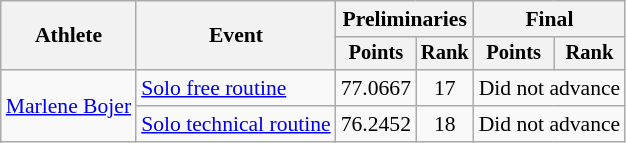<table class=wikitable style="font-size:90%">
<tr>
<th rowspan="2">Athlete</th>
<th rowspan="2">Event</th>
<th colspan="2">Preliminaries</th>
<th colspan="2">Final</th>
</tr>
<tr style="font-size:95%">
<th>Points</th>
<th>Rank</th>
<th>Points</th>
<th>Rank</th>
</tr>
<tr align=center>
<td align=left rowspan=2><a href='#'>Marlene Bojer</a></td>
<td align=left><a href='#'>Solo free routine</a></td>
<td>77.0667</td>
<td>17</td>
<td colspan=2>Did not advance</td>
</tr>
<tr align=center>
<td align=left><a href='#'>Solo technical routine</a></td>
<td>76.2452</td>
<td>18</td>
<td colspan=2>Did not advance</td>
</tr>
</table>
